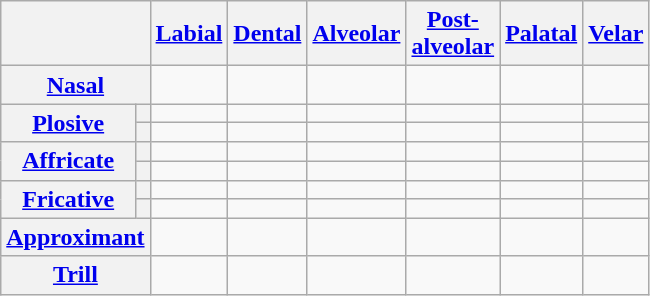<table class="wikitable" style="text-align: center;">
<tr>
<th colspan="2"></th>
<th><a href='#'>Labial</a></th>
<th><a href='#'>Dental</a></th>
<th><a href='#'>Alveolar</a></th>
<th><a href='#'>Post-<br>alveolar</a></th>
<th><a href='#'>Palatal</a></th>
<th><a href='#'>Velar</a></th>
</tr>
<tr>
<th colspan="2"><a href='#'>Nasal</a></th>
<td></td>
<td></td>
<td></td>
<td></td>
<td></td>
<td></td>
</tr>
<tr>
<th rowspan="2"><a href='#'>Plosive</a></th>
<th></th>
<td></td>
<td></td>
<td></td>
<td></td>
<td></td>
<td></td>
</tr>
<tr>
<th></th>
<td></td>
<td></td>
<td></td>
<td></td>
<td></td>
<td></td>
</tr>
<tr>
<th rowspan="2"><a href='#'>Affricate</a></th>
<th></th>
<td></td>
<td></td>
<td></td>
<td></td>
<td></td>
<td></td>
</tr>
<tr>
<th></th>
<td></td>
<td></td>
<td></td>
<td></td>
<td></td>
<td></td>
</tr>
<tr>
<th rowspan="2"><a href='#'>Fricative</a></th>
<th></th>
<td></td>
<td></td>
<td></td>
<td></td>
<td></td>
<td></td>
</tr>
<tr>
<th></th>
<td></td>
<td></td>
<td></td>
<td></td>
<td></td>
<td></td>
</tr>
<tr>
<th colspan="2"><a href='#'>Approximant</a></th>
<td></td>
<td></td>
<td></td>
<td></td>
<td></td>
<td></td>
</tr>
<tr>
<th colspan="2"><a href='#'>Trill</a></th>
<td></td>
<td></td>
<td></td>
<td></td>
<td></td>
<td></td>
</tr>
</table>
